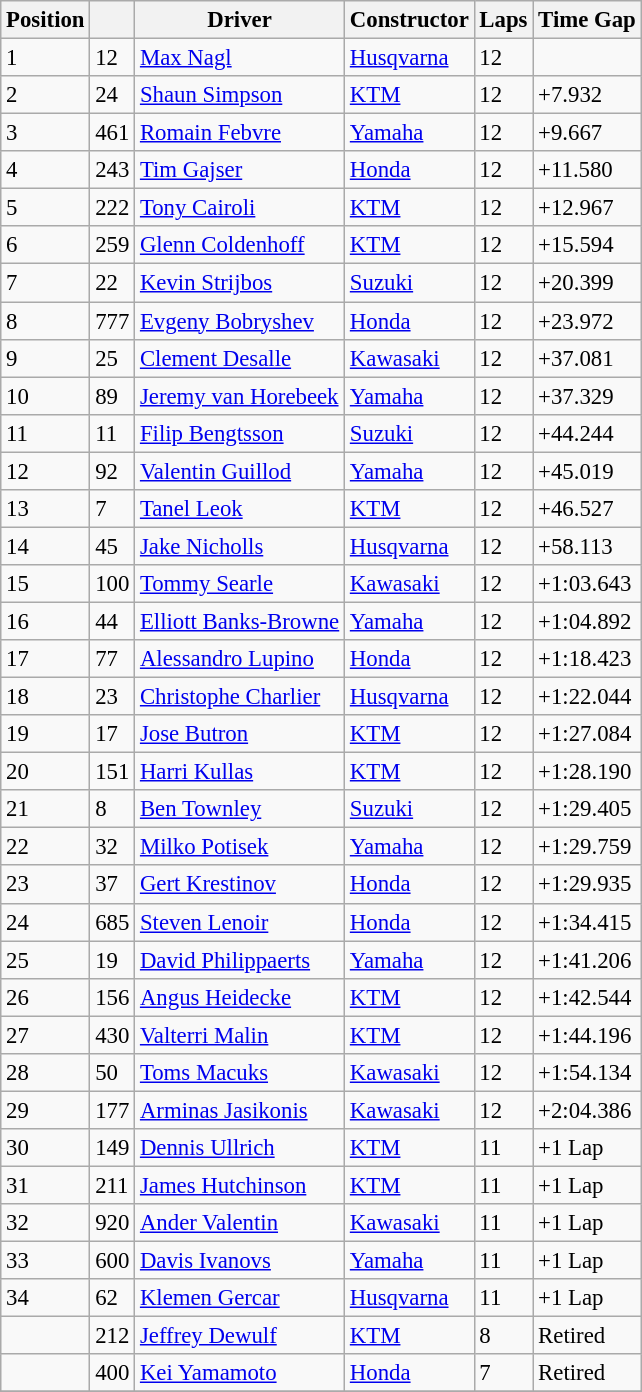<table class="wikitable" style="font-size:95%;">
<tr>
<th>Position</th>
<th></th>
<th>Driver</th>
<th>Constructor</th>
<th>Laps</th>
<th>Time Gap</th>
</tr>
<tr>
<td>1</td>
<td>12</td>
<td> <a href='#'>Max Nagl</a></td>
<td><a href='#'>Husqvarna</a></td>
<td>12</td>
<td></td>
</tr>
<tr>
<td>2</td>
<td>24</td>
<td> <a href='#'>Shaun Simpson</a></td>
<td><a href='#'>KTM</a></td>
<td>12</td>
<td>+7.932</td>
</tr>
<tr>
<td>3</td>
<td>461</td>
<td> <a href='#'>Romain Febvre</a></td>
<td><a href='#'>Yamaha</a></td>
<td>12</td>
<td>+9.667</td>
</tr>
<tr>
<td>4</td>
<td>243</td>
<td> <a href='#'>Tim Gajser</a></td>
<td><a href='#'>Honda</a></td>
<td>12</td>
<td>+11.580</td>
</tr>
<tr>
<td>5</td>
<td>222</td>
<td> <a href='#'>Tony Cairoli</a></td>
<td><a href='#'>KTM</a></td>
<td>12</td>
<td>+12.967</td>
</tr>
<tr>
<td>6</td>
<td>259</td>
<td> <a href='#'>Glenn Coldenhoff</a></td>
<td><a href='#'>KTM</a></td>
<td>12</td>
<td>+15.594</td>
</tr>
<tr>
<td>7</td>
<td>22</td>
<td> <a href='#'>Kevin Strijbos</a></td>
<td><a href='#'>Suzuki</a></td>
<td>12</td>
<td>+20.399</td>
</tr>
<tr>
<td>8</td>
<td>777</td>
<td> <a href='#'>Evgeny Bobryshev</a></td>
<td><a href='#'>Honda</a></td>
<td>12</td>
<td>+23.972</td>
</tr>
<tr>
<td>9</td>
<td>25</td>
<td> <a href='#'>Clement Desalle</a></td>
<td><a href='#'>Kawasaki</a></td>
<td>12</td>
<td>+37.081</td>
</tr>
<tr>
<td>10</td>
<td>89</td>
<td> <a href='#'>Jeremy van Horebeek</a></td>
<td><a href='#'>Yamaha</a></td>
<td>12</td>
<td>+37.329</td>
</tr>
<tr>
<td>11</td>
<td>11</td>
<td> <a href='#'>Filip Bengtsson</a></td>
<td><a href='#'>Suzuki</a></td>
<td>12</td>
<td>+44.244</td>
</tr>
<tr>
<td>12</td>
<td>92</td>
<td> <a href='#'>Valentin Guillod</a></td>
<td><a href='#'>Yamaha</a></td>
<td>12</td>
<td>+45.019</td>
</tr>
<tr>
<td>13</td>
<td>7</td>
<td> <a href='#'>Tanel Leok</a></td>
<td><a href='#'>KTM</a></td>
<td>12</td>
<td>+46.527</td>
</tr>
<tr>
<td>14</td>
<td>45</td>
<td> <a href='#'>Jake Nicholls</a></td>
<td><a href='#'>Husqvarna</a></td>
<td>12</td>
<td>+58.113</td>
</tr>
<tr>
<td>15</td>
<td>100</td>
<td> <a href='#'>Tommy Searle</a></td>
<td><a href='#'>Kawasaki</a></td>
<td>12</td>
<td>+1:03.643</td>
</tr>
<tr>
<td>16</td>
<td>44</td>
<td> <a href='#'>Elliott Banks-Browne</a></td>
<td><a href='#'>Yamaha</a></td>
<td>12</td>
<td>+1:04.892</td>
</tr>
<tr>
<td>17</td>
<td>77</td>
<td> <a href='#'>Alessandro Lupino</a></td>
<td><a href='#'>Honda</a></td>
<td>12</td>
<td>+1:18.423</td>
</tr>
<tr>
<td>18</td>
<td>23</td>
<td> <a href='#'>Christophe Charlier</a></td>
<td><a href='#'>Husqvarna</a></td>
<td>12</td>
<td>+1:22.044</td>
</tr>
<tr>
<td>19</td>
<td>17</td>
<td> <a href='#'>Jose Butron</a></td>
<td><a href='#'>KTM</a></td>
<td>12</td>
<td>+1:27.084</td>
</tr>
<tr>
<td>20</td>
<td>151</td>
<td> <a href='#'>Harri Kullas</a></td>
<td><a href='#'>KTM</a></td>
<td>12</td>
<td>+1:28.190</td>
</tr>
<tr>
<td>21</td>
<td>8</td>
<td> <a href='#'>Ben Townley</a></td>
<td><a href='#'>Suzuki</a></td>
<td>12</td>
<td>+1:29.405</td>
</tr>
<tr>
<td>22</td>
<td>32</td>
<td> <a href='#'>Milko Potisek</a></td>
<td><a href='#'>Yamaha</a></td>
<td>12</td>
<td>+1:29.759</td>
</tr>
<tr>
<td>23</td>
<td>37</td>
<td> <a href='#'>Gert Krestinov</a></td>
<td><a href='#'>Honda</a></td>
<td>12</td>
<td>+1:29.935</td>
</tr>
<tr>
<td>24</td>
<td>685</td>
<td> <a href='#'>Steven Lenoir</a></td>
<td><a href='#'>Honda</a></td>
<td>12</td>
<td>+1:34.415</td>
</tr>
<tr>
<td>25</td>
<td>19</td>
<td> <a href='#'>David Philippaerts</a></td>
<td><a href='#'>Yamaha</a></td>
<td>12</td>
<td>+1:41.206</td>
</tr>
<tr>
<td>26</td>
<td>156</td>
<td> <a href='#'>Angus Heidecke</a></td>
<td><a href='#'>KTM</a></td>
<td>12</td>
<td>+1:42.544</td>
</tr>
<tr>
<td>27</td>
<td>430</td>
<td> <a href='#'>Valterri Malin</a></td>
<td><a href='#'>KTM</a></td>
<td>12</td>
<td>+1:44.196</td>
</tr>
<tr>
<td>28</td>
<td>50</td>
<td> <a href='#'>Toms Macuks</a></td>
<td><a href='#'>Kawasaki</a></td>
<td>12</td>
<td>+1:54.134</td>
</tr>
<tr>
<td>29</td>
<td>177</td>
<td> <a href='#'>Arminas Jasikonis</a></td>
<td><a href='#'>Kawasaki</a></td>
<td>12</td>
<td>+2:04.386</td>
</tr>
<tr>
<td>30</td>
<td>149</td>
<td> <a href='#'>Dennis Ullrich</a></td>
<td><a href='#'>KTM</a></td>
<td>11</td>
<td>+1 Lap</td>
</tr>
<tr>
<td>31</td>
<td>211</td>
<td> <a href='#'>James Hutchinson</a></td>
<td><a href='#'>KTM</a></td>
<td>11</td>
<td>+1 Lap</td>
</tr>
<tr>
<td>32</td>
<td>920</td>
<td> <a href='#'>Ander Valentin</a></td>
<td><a href='#'>Kawasaki</a></td>
<td>11</td>
<td>+1 Lap</td>
</tr>
<tr>
<td>33</td>
<td>600</td>
<td> <a href='#'>Davis Ivanovs</a></td>
<td><a href='#'>Yamaha</a></td>
<td>11</td>
<td>+1 Lap</td>
</tr>
<tr>
<td>34</td>
<td>62</td>
<td> <a href='#'>Klemen Gercar</a></td>
<td><a href='#'>Husqvarna</a></td>
<td>11</td>
<td>+1 Lap</td>
</tr>
<tr>
<td></td>
<td>212</td>
<td> <a href='#'>Jeffrey Dewulf</a></td>
<td><a href='#'>KTM</a></td>
<td>8</td>
<td>Retired</td>
</tr>
<tr>
<td></td>
<td>400</td>
<td> <a href='#'>Kei Yamamoto</a></td>
<td><a href='#'>Honda</a></td>
<td>7</td>
<td>Retired</td>
</tr>
<tr>
</tr>
</table>
